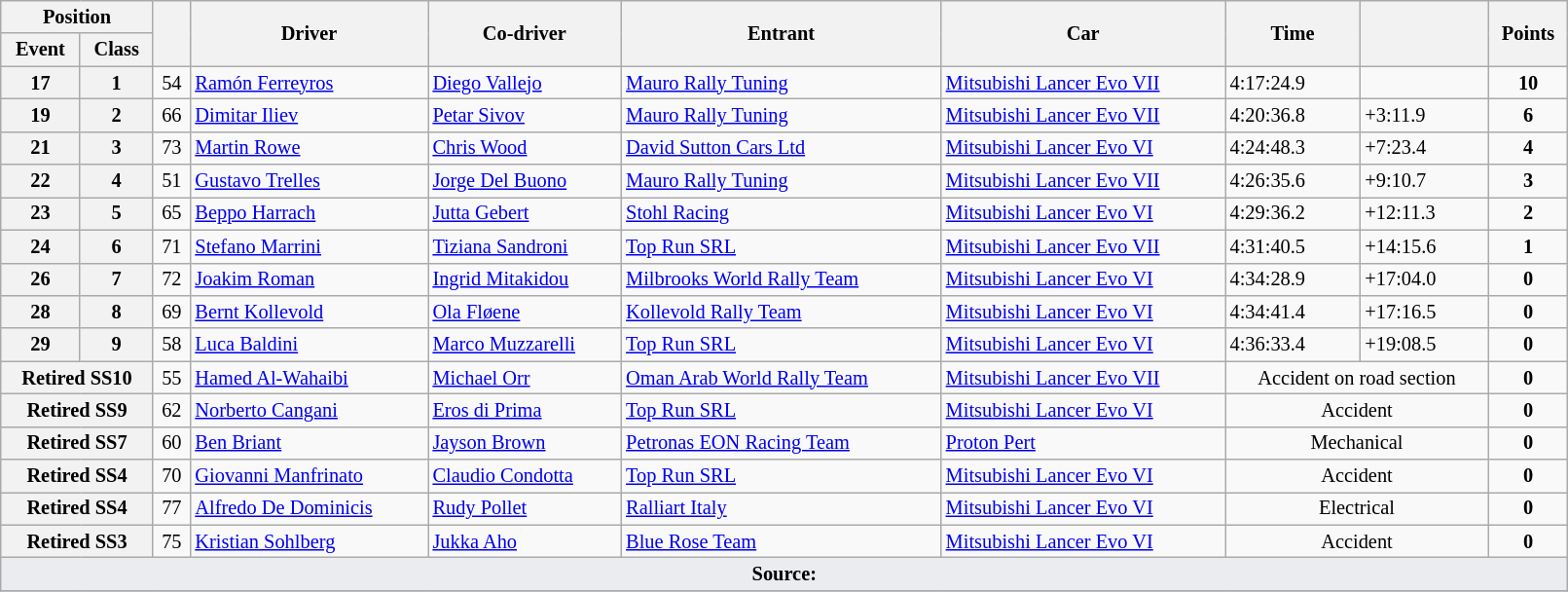<table class="wikitable" width=85% style="font-size: 85%;">
<tr>
<th colspan="2">Position</th>
<th rowspan="2"></th>
<th rowspan="2">Driver</th>
<th rowspan="2">Co-driver</th>
<th rowspan="2">Entrant</th>
<th rowspan="2">Car</th>
<th rowspan="2">Time</th>
<th rowspan="2"></th>
<th rowspan="2">Points</th>
</tr>
<tr>
<th>Event</th>
<th>Class</th>
</tr>
<tr>
<th>17</th>
<th>1</th>
<td align="center">54</td>
<td> <a href='#'>Ramón Ferreyros</a></td>
<td> <a href='#'>Diego Vallejo</a></td>
<td> <a href='#'>Mauro Rally Tuning</a></td>
<td><a href='#'>Mitsubishi Lancer Evo VII</a></td>
<td>4:17:24.9</td>
<td></td>
<td align="center"><strong>10</strong></td>
</tr>
<tr>
<th>19</th>
<th>2</th>
<td align="center">66</td>
<td> <a href='#'>Dimitar Iliev</a></td>
<td> <a href='#'>Petar Sivov</a></td>
<td> <a href='#'>Mauro Rally Tuning</a></td>
<td><a href='#'>Mitsubishi Lancer Evo VII</a></td>
<td>4:20:36.8</td>
<td>+3:11.9</td>
<td align="center"><strong>6</strong></td>
</tr>
<tr>
<th>21</th>
<th>3</th>
<td align="center">73</td>
<td> <a href='#'>Martin Rowe</a></td>
<td> <a href='#'>Chris Wood</a></td>
<td> <a href='#'>David Sutton Cars Ltd</a></td>
<td><a href='#'>Mitsubishi Lancer Evo VI</a></td>
<td>4:24:48.3</td>
<td>+7:23.4</td>
<td align="center"><strong>4</strong></td>
</tr>
<tr>
<th>22</th>
<th>4</th>
<td align="center">51</td>
<td> <a href='#'>Gustavo Trelles</a></td>
<td> <a href='#'>Jorge Del Buono</a></td>
<td> <a href='#'>Mauro Rally Tuning</a></td>
<td><a href='#'>Mitsubishi Lancer Evo VII</a></td>
<td>4:26:35.6</td>
<td>+9:10.7</td>
<td align="center"><strong>3</strong></td>
</tr>
<tr>
<th>23</th>
<th>5</th>
<td align="center">65</td>
<td> <a href='#'>Beppo Harrach</a></td>
<td> <a href='#'>Jutta Gebert</a></td>
<td> <a href='#'>Stohl Racing</a></td>
<td><a href='#'>Mitsubishi Lancer Evo VI</a></td>
<td>4:29:36.2</td>
<td>+12:11.3</td>
<td align="center"><strong>2</strong></td>
</tr>
<tr>
<th>24</th>
<th>6</th>
<td align="center">71</td>
<td> <a href='#'>Stefano Marrini</a></td>
<td> <a href='#'>Tiziana Sandroni</a></td>
<td> <a href='#'>Top Run SRL</a></td>
<td><a href='#'>Mitsubishi Lancer Evo VII</a></td>
<td>4:31:40.5</td>
<td>+14:15.6</td>
<td align="center"><strong>1</strong></td>
</tr>
<tr>
<th>26</th>
<th>7</th>
<td align="center">72</td>
<td> <a href='#'>Joakim Roman</a></td>
<td> <a href='#'>Ingrid Mitakidou</a></td>
<td> <a href='#'>Milbrooks World Rally Team</a></td>
<td><a href='#'>Mitsubishi Lancer Evo VI</a></td>
<td>4:34:28.9</td>
<td>+17:04.0</td>
<td align="center"><strong>0</strong></td>
</tr>
<tr>
<th>28</th>
<th>8</th>
<td align="center">69</td>
<td> <a href='#'>Bernt Kollevold</a></td>
<td> <a href='#'>Ola Fløene</a></td>
<td> <a href='#'>Kollevold Rally Team</a></td>
<td><a href='#'>Mitsubishi Lancer Evo VI</a></td>
<td>4:34:41.4</td>
<td>+17:16.5</td>
<td align="center"><strong>0</strong></td>
</tr>
<tr>
<th>29</th>
<th>9</th>
<td align="center">58</td>
<td> <a href='#'>Luca Baldini</a></td>
<td> <a href='#'>Marco Muzzarelli</a></td>
<td> <a href='#'>Top Run SRL</a></td>
<td><a href='#'>Mitsubishi Lancer Evo VI</a></td>
<td>4:36:33.4</td>
<td>+19:08.5</td>
<td align="center"><strong>0</strong></td>
</tr>
<tr>
<th colspan="2">Retired SS10</th>
<td align="center">55</td>
<td> <a href='#'>Hamed Al-Wahaibi</a></td>
<td> <a href='#'>Michael Orr</a></td>
<td> <a href='#'>Oman Arab World Rally Team</a></td>
<td><a href='#'>Mitsubishi Lancer Evo VII</a></td>
<td align="center" colspan="2">Accident on road section</td>
<td align="center"><strong>0</strong></td>
</tr>
<tr>
<th colspan="2">Retired SS9</th>
<td align="center">62</td>
<td> <a href='#'>Norberto Cangani</a></td>
<td> <a href='#'>Eros di Prima</a></td>
<td> <a href='#'>Top Run SRL</a></td>
<td><a href='#'>Mitsubishi Lancer Evo VI</a></td>
<td align="center" colspan="2">Accident</td>
<td align="center"><strong>0</strong></td>
</tr>
<tr>
<th colspan="2">Retired SS7</th>
<td align="center">60</td>
<td> <a href='#'>Ben Briant</a></td>
<td> <a href='#'>Jayson Brown</a></td>
<td> <a href='#'>Petronas EON Racing Team</a></td>
<td><a href='#'>Proton Pert</a></td>
<td align="center" colspan="2">Mechanical</td>
<td align="center"><strong>0</strong></td>
</tr>
<tr>
<th colspan="2">Retired SS4</th>
<td align="center">70</td>
<td> <a href='#'>Giovanni Manfrinato</a></td>
<td> <a href='#'>Claudio Condotta</a></td>
<td> <a href='#'>Top Run SRL</a></td>
<td><a href='#'>Mitsubishi Lancer Evo VI</a></td>
<td align="center" colspan="2">Accident</td>
<td align="center"><strong>0</strong></td>
</tr>
<tr>
<th colspan="2">Retired SS4</th>
<td align="center">77</td>
<td> <a href='#'>Alfredo De Dominicis</a></td>
<td> <a href='#'>Rudy Pollet</a></td>
<td> <a href='#'>Ralliart Italy</a></td>
<td><a href='#'>Mitsubishi Lancer Evo VI</a></td>
<td align="center" colspan="2">Electrical</td>
<td align="center"><strong>0</strong></td>
</tr>
<tr>
<th colspan="2">Retired SS3</th>
<td align="center">75</td>
<td> <a href='#'>Kristian Sohlberg</a></td>
<td> <a href='#'>Jukka Aho</a></td>
<td> <a href='#'>Blue Rose Team</a></td>
<td><a href='#'>Mitsubishi Lancer Evo VI</a></td>
<td align="center" colspan="2">Accident</td>
<td align="center"><strong>0</strong></td>
</tr>
<tr>
<td style="background-color:#EAECF0; text-align:center" colspan="10"><strong>Source:</strong></td>
</tr>
<tr>
</tr>
</table>
